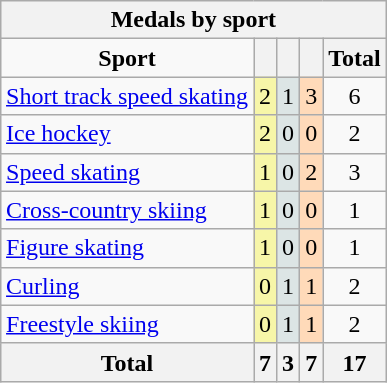<table class="wikitable"  style="float:right">
<tr>
<th colspan=5>Medals by sport</th>
</tr>
<tr align=center>
<td><strong>Sport</strong></td>
<th bgcolor=#f7f6a8></th>
<th bgcolor=#dce5e5></th>
<th bgcolor=#ffdab9></th>
<th>Total</th>
</tr>
<tr align=center>
<td align=left><a href='#'>Short track speed skating</a></td>
<td bgcolor=#f7f6a8>2</td>
<td bgcolor=#dce5e5>1</td>
<td bgcolor=#ffdab9>3</td>
<td>6</td>
</tr>
<tr align=center>
<td align=left><a href='#'>Ice hockey</a></td>
<td bgcolor=#f7f6a8>2</td>
<td bgcolor=#dce5e5>0</td>
<td bgcolor=#ffdab9>0</td>
<td>2</td>
</tr>
<tr align=center>
<td align=left><a href='#'>Speed skating</a></td>
<td bgcolor=#f7f6a8>1</td>
<td bgcolor=#dce5e5>0</td>
<td bgcolor=#ffdab9>2</td>
<td>3</td>
</tr>
<tr align=center>
<td align=left><a href='#'>Cross-country skiing</a></td>
<td bgcolor=#f7f6a8>1</td>
<td bgcolor=#dce5e5>0</td>
<td bgcolor=#ffdab9>0</td>
<td>1</td>
</tr>
<tr align=center>
<td align=left><a href='#'>Figure skating</a></td>
<td bgcolor=#f7f6a8>1</td>
<td bgcolor=#dce5e5>0</td>
<td bgcolor=#ffdab9>0</td>
<td>1</td>
</tr>
<tr align=center>
<td align=left><a href='#'>Curling</a></td>
<td bgcolor=#f7f6a8>0</td>
<td bgcolor=#dce5e5>1</td>
<td bgcolor=#ffdab9>1</td>
<td>2</td>
</tr>
<tr align=center>
<td align=left><a href='#'>Freestyle skiing</a></td>
<td bgcolor=#f7f6a8>0</td>
<td bgcolor=#dce5e5>1</td>
<td bgcolor=#ffdab9>1</td>
<td>2</td>
</tr>
<tr align=center>
<th bgcolor=#efefef>Total</th>
<th bgcolor=#f7f6a8>7</th>
<th bgcolor=#dce5e5>3</th>
<th bgcolor=#ffdab9>7</th>
<th>17</th>
</tr>
</table>
